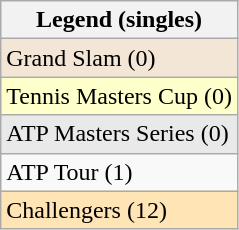<table class="wikitable">
<tr>
<th>Legend (singles)</th>
</tr>
<tr bgcolor="#f3e6d7">
<td>Grand Slam (0)</td>
</tr>
<tr bgcolor="ffffcc">
<td>Tennis Masters Cup (0)</td>
</tr>
<tr bgcolor="#e9e9e9">
<td>ATP Masters Series (0)</td>
</tr>
<tr>
<td>ATP Tour (1)</td>
</tr>
<tr bgcolor="moccasin">
<td>Challengers (12)</td>
</tr>
</table>
